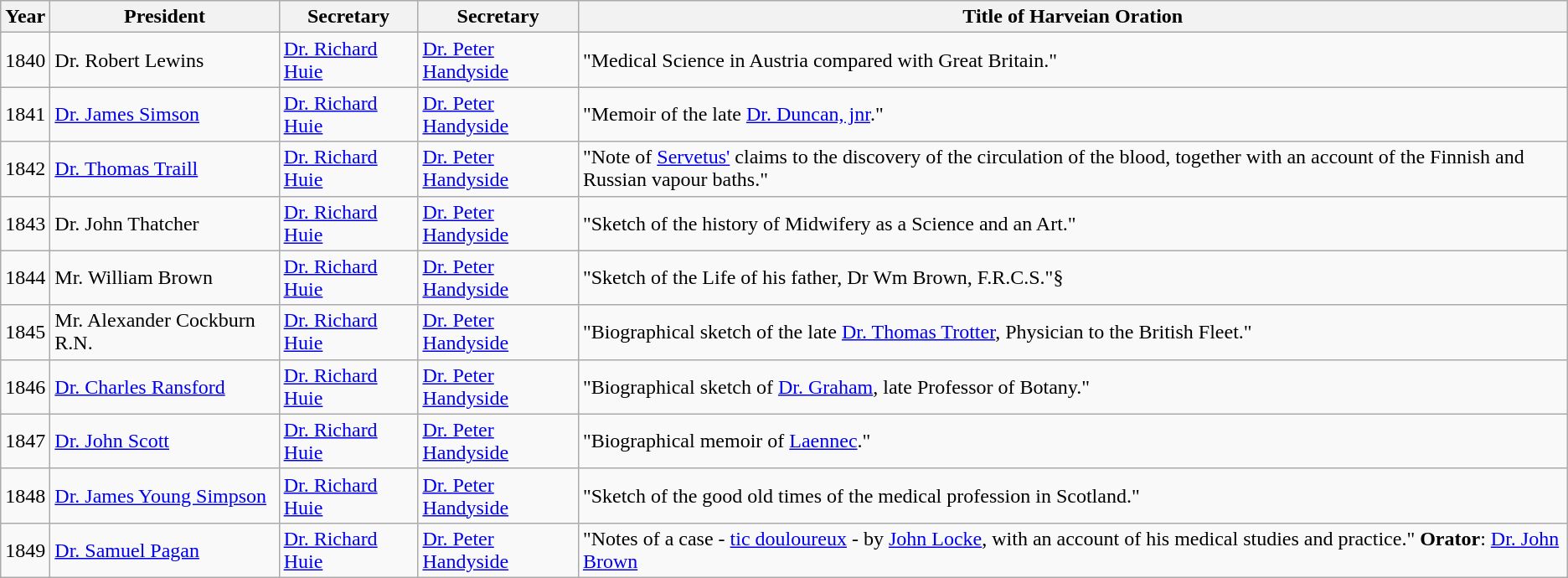<table class="wikitable">
<tr>
<th>Year</th>
<th>President</th>
<th>Secretary</th>
<th>Secretary</th>
<th>Title of Harveian Oration</th>
</tr>
<tr>
<td>1840</td>
<td>Dr. Robert Lewins</td>
<td><a href='#'>Dr. Richard Huie</a></td>
<td><a href='#'>Dr. Peter Handyside</a></td>
<td>"Medical Science in Austria compared with Great Britain."</td>
</tr>
<tr>
<td>1841</td>
<td><a href='#'>Dr. James Simson</a></td>
<td><a href='#'>Dr. Richard Huie</a></td>
<td><a href='#'>Dr. Peter Handyside</a></td>
<td>"Memoir of the late <a href='#'>Dr. Duncan, jnr</a>."</td>
</tr>
<tr>
<td>1842</td>
<td><a href='#'>Dr. Thomas Traill</a></td>
<td><a href='#'>Dr. Richard Huie</a></td>
<td><a href='#'>Dr. Peter Handyside</a></td>
<td>"Note of <a href='#'>Servetus'</a> claims to the discovery of the circulation of the blood, together with an account of the Finnish and Russian vapour baths."</td>
</tr>
<tr>
<td>1843</td>
<td>Dr. John Thatcher</td>
<td><a href='#'>Dr. Richard Huie</a></td>
<td><a href='#'>Dr. Peter Handyside</a></td>
<td>"Sketch of the history of Midwifery as a Science and an Art."</td>
</tr>
<tr>
<td>1844</td>
<td>Mr. William Brown</td>
<td><a href='#'>Dr. Richard Huie</a></td>
<td><a href='#'>Dr. Peter Handyside</a></td>
<td>"Sketch of the Life of his father, Dr Wm Brown, F.R.C.S."§</td>
</tr>
<tr>
<td>1845</td>
<td>Mr. Alexander Cockburn R.N.</td>
<td><a href='#'>Dr. Richard Huie</a></td>
<td><a href='#'>Dr. Peter Handyside</a></td>
<td>"Biographical sketch of the late <a href='#'>Dr. Thomas Trotter</a>, Physician to the British Fleet."</td>
</tr>
<tr>
<td>1846</td>
<td><a href='#'>Dr. Charles Ransford</a></td>
<td><a href='#'>Dr. Richard Huie</a></td>
<td><a href='#'>Dr. Peter Handyside</a></td>
<td>"Biographical sketch of <a href='#'>Dr. Graham</a>, late Professor of Botany."</td>
</tr>
<tr>
<td>1847</td>
<td><a href='#'>Dr. John Scott</a></td>
<td><a href='#'>Dr. Richard Huie</a></td>
<td><a href='#'>Dr. Peter Handyside</a></td>
<td>"Biographical memoir of <a href='#'>Laennec</a>."</td>
</tr>
<tr>
<td>1848</td>
<td><a href='#'>Dr. James Young Simpson</a></td>
<td><a href='#'>Dr. Richard Huie</a></td>
<td><a href='#'>Dr. Peter Handyside</a></td>
<td>"Sketch of the good old times of the medical profession in Scotland."</td>
</tr>
<tr>
<td>1849</td>
<td><a href='#'>Dr. Samuel Pagan</a></td>
<td><a href='#'>Dr. Richard Huie</a></td>
<td><a href='#'>Dr. Peter Handyside</a></td>
<td>"Notes of a case - <a href='#'>tic douloureux</a> - by <a href='#'>John Locke</a>, with an account of his medical studies and practice." <strong>Orator</strong>: <a href='#'>Dr. John Brown</a></td>
</tr>
</table>
